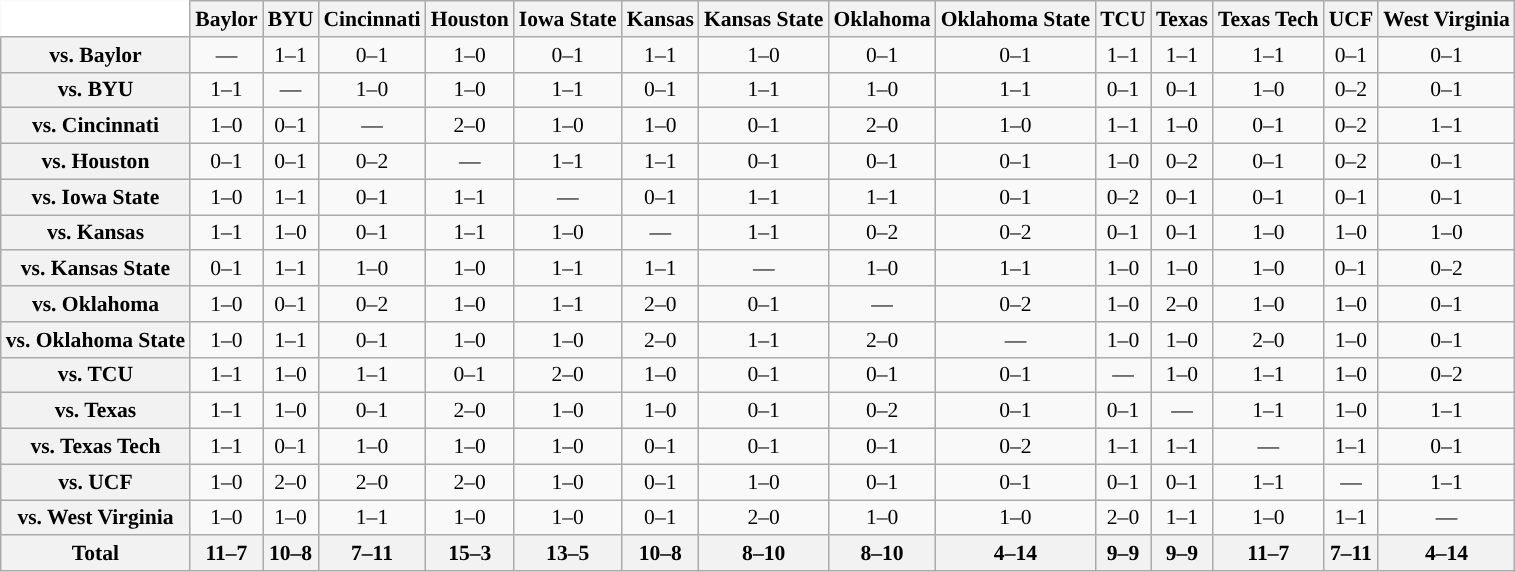<table class="wikitable" style="white-space:nowrap;font-size:90%;">
<tr>
<th colspan="1" style="background:white; border-top-style:hidden; border-left-style:hidden;" width="75"> </th>
<th>Baylor</th>
<th>BYU</th>
<th>Cincinnati</th>
<th>Houston</th>
<th>Iowa State</th>
<th>Kansas</th>
<th>Kansas State</th>
<th>Oklahoma</th>
<th>Oklahoma State</th>
<th>TCU</th>
<th>Texas</th>
<th>Texas Tech</th>
<th>UCF</th>
<th>West Virginia</th>
</tr>
<tr style="text-align:center;">
<th>vs. Baylor</th>
<td>—</td>
<td>1–1</td>
<td>0–1</td>
<td>1–0</td>
<td>0–1</td>
<td>1–1</td>
<td>1–0</td>
<td>0–1</td>
<td>0–1</td>
<td>1–1</td>
<td>1–1</td>
<td>1–1</td>
<td>0–1</td>
<td>0–1</td>
</tr>
<tr style="text-align:center;">
<th>vs. BYU</th>
<td>1–1</td>
<td>—</td>
<td>1–0</td>
<td>1–0</td>
<td>1–1</td>
<td>0–1</td>
<td>1–1</td>
<td>1–0</td>
<td>1–1</td>
<td>0–1</td>
<td>0–1</td>
<td>1–0</td>
<td>0–2</td>
<td>0–1</td>
</tr>
<tr style="text-align:center;">
<th>vs. Cincinnati</th>
<td>1–0</td>
<td>0–1</td>
<td>—</td>
<td>2–0</td>
<td>1–0</td>
<td>1–0</td>
<td>0–1</td>
<td>2–0</td>
<td>1–0</td>
<td>1–1</td>
<td>1–0</td>
<td>0–1</td>
<td>0–2</td>
<td>1–1</td>
</tr>
<tr style="text-align:center;">
<th>vs. Houston</th>
<td>0–1</td>
<td>0–1</td>
<td>0–2</td>
<td>—</td>
<td>1–1</td>
<td>1–1</td>
<td>0–1</td>
<td>0–1</td>
<td>0–1</td>
<td>1–0</td>
<td>0–2</td>
<td>0–1</td>
<td>0–2</td>
<td>0–1</td>
</tr>
<tr style="text-align:center;">
<th>vs. Iowa State</th>
<td>1–0</td>
<td>1–1</td>
<td>0–1</td>
<td>1–1</td>
<td>—</td>
<td>0–1</td>
<td>1–1</td>
<td>1–1</td>
<td>0–1</td>
<td>0–2</td>
<td>0–1</td>
<td>0–1</td>
<td>0–1</td>
<td>0–1</td>
</tr>
<tr style="text-align:center;">
<th>vs. Kansas</th>
<td>1–1</td>
<td>1–0</td>
<td>0–1</td>
<td>1–1</td>
<td>1–0</td>
<td>—</td>
<td>1–1</td>
<td>0–2</td>
<td>0–2</td>
<td>0–1</td>
<td>0–1</td>
<td>1–0</td>
<td>1–0</td>
<td>1–0</td>
</tr>
<tr style="text-align:center;">
<th>vs. Kansas State</th>
<td>0–1</td>
<td>1–1</td>
<td>1–0</td>
<td>1–0</td>
<td>1–1</td>
<td>1–1</td>
<td>—</td>
<td>1–0</td>
<td>1–1</td>
<td>1–0</td>
<td>1–0</td>
<td>1–0</td>
<td>0–1</td>
<td>0–2</td>
</tr>
<tr style="text-align:center;">
<th>vs. Oklahoma</th>
<td>1–0</td>
<td>0–1</td>
<td>0–2</td>
<td>1–0</td>
<td>1–1</td>
<td>2–0</td>
<td>0–1</td>
<td>—</td>
<td>0–2</td>
<td>1–0</td>
<td>2–0</td>
<td>1–0</td>
<td>1–0</td>
<td>0–1</td>
</tr>
<tr style="text-align:center;">
<th>vs. Oklahoma State</th>
<td>1–0</td>
<td>1–1</td>
<td>0–1</td>
<td>1–0</td>
<td>1–0</td>
<td>2–0</td>
<td>1–1</td>
<td>2–0</td>
<td>—</td>
<td>1–0</td>
<td>1–0</td>
<td>2–0</td>
<td>1–0</td>
<td>0–1</td>
</tr>
<tr style="text-align:center;">
<th>vs. TCU</th>
<td>1–1</td>
<td>1–0</td>
<td>1–1</td>
<td>0–1</td>
<td>2–0</td>
<td>1–0</td>
<td>0–1</td>
<td>0–1</td>
<td>0–1</td>
<td>—</td>
<td>1–0</td>
<td>1–1</td>
<td>1–0</td>
<td>0–2</td>
</tr>
<tr style="text-align:center;">
<th>vs. Texas</th>
<td>1–1</td>
<td>1–0</td>
<td>0–1</td>
<td>2–0</td>
<td>1–0</td>
<td>1–0</td>
<td>0–1</td>
<td>0–2</td>
<td>0–1</td>
<td>0–1</td>
<td>—</td>
<td>1–1</td>
<td>1–0</td>
<td>1–1</td>
</tr>
<tr style="text-align:center;">
<th>vs. Texas Tech</th>
<td>1–1</td>
<td>0–1</td>
<td>1–0</td>
<td>1–0</td>
<td>1–0</td>
<td>0–1</td>
<td>0–1</td>
<td>0–1</td>
<td>0–2</td>
<td>1–1</td>
<td>1–1</td>
<td>—</td>
<td>1–1</td>
<td>0–1</td>
</tr>
<tr style="text-align:center;">
<th>vs. UCF</th>
<td>1–0</td>
<td>2–0</td>
<td>2–0</td>
<td>2–0</td>
<td>1–0</td>
<td>0–1</td>
<td>1–0</td>
<td>0–1</td>
<td>0–1</td>
<td>0–1</td>
<td>0–1</td>
<td>1–1</td>
<td>—</td>
<td>1–1</td>
</tr>
<tr style="text-align:center;">
<th>vs. West Virginia</th>
<td>1–0</td>
<td>1–0</td>
<td>1–1</td>
<td>1–0</td>
<td>1–0</td>
<td>0–1</td>
<td>2–0</td>
<td>1–0</td>
<td>1–0</td>
<td>2–0</td>
<td>1–1</td>
<td>1–0</td>
<td>1–1</td>
<td>—<br></td>
</tr>
<tr style="text-align:center;">
<th>Total</th>
<th>11–7</th>
<th>10–8</th>
<th>7–11</th>
<th>15–3</th>
<th>13–5</th>
<th>10–8</th>
<th>8–10</th>
<th>8–10</th>
<th>4–14</th>
<th>9–9</th>
<th>9–9</th>
<th>11–7</th>
<th>7–11</th>
<th>4–14</th>
</tr>
</table>
